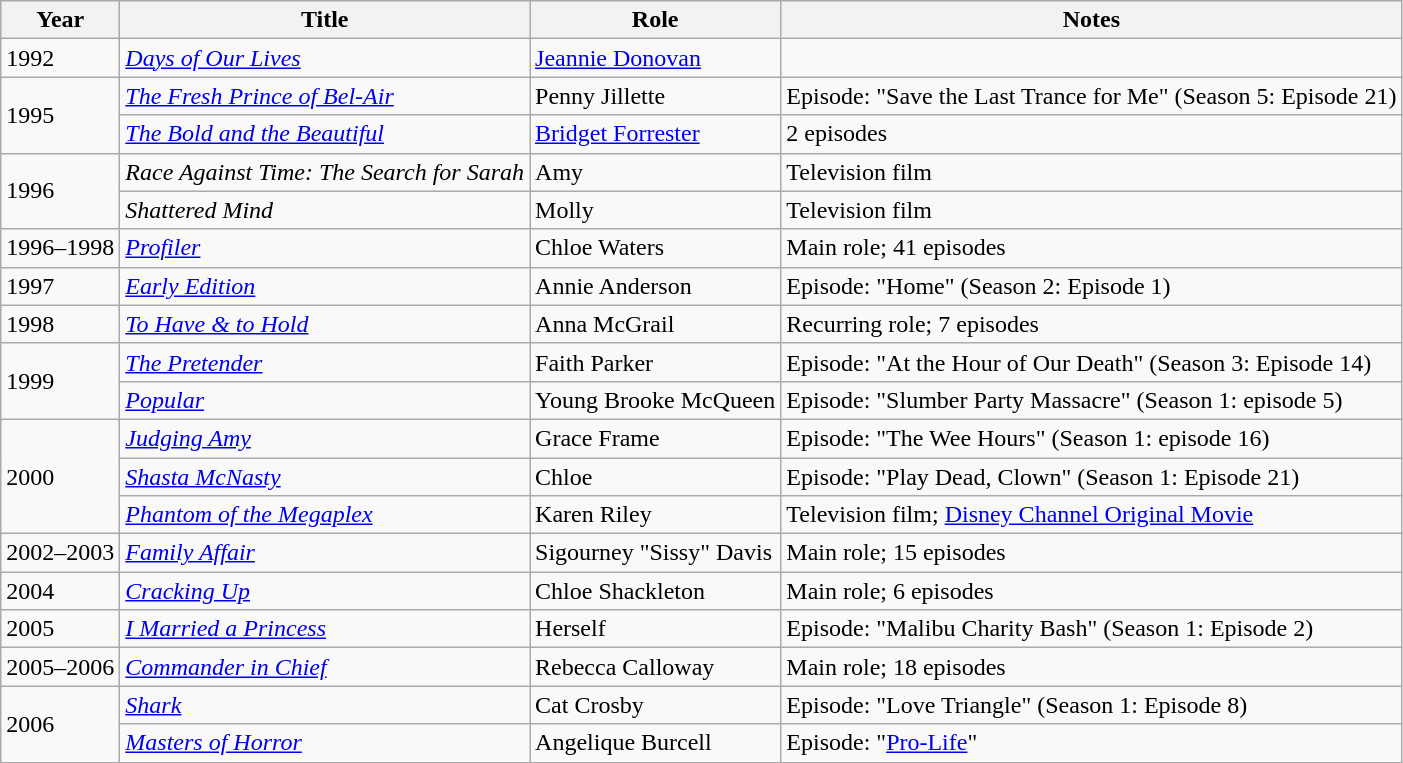<table class="wikitable sortable">
<tr>
<th>Year</th>
<th>Title</th>
<th>Role</th>
<th class="unsortable">Notes</th>
</tr>
<tr>
<td>1992</td>
<td><em><a href='#'>Days of Our Lives</a></em></td>
<td><a href='#'>Jeannie Donovan</a></td>
<td></td>
</tr>
<tr>
<td rowspan="2">1995</td>
<td><em><a href='#'>The Fresh Prince of Bel-Air</a></em></td>
<td>Penny Jillette</td>
<td>Episode: "Save the Last Trance for Me" (Season 5: Episode 21)</td>
</tr>
<tr>
<td><em><a href='#'>The Bold and the Beautiful</a></em></td>
<td><a href='#'>Bridget Forrester</a></td>
<td>2 episodes</td>
</tr>
<tr>
<td rowspan="2">1996</td>
<td><em>Race Against Time: The Search for Sarah</em></td>
<td>Amy</td>
<td>Television film</td>
</tr>
<tr>
<td><em>Shattered Mind</em></td>
<td>Molly</td>
<td>Television film</td>
</tr>
<tr>
<td>1996–1998</td>
<td><em><a href='#'>Profiler</a></em></td>
<td>Chloe Waters</td>
<td>Main role; 41 episodes</td>
</tr>
<tr>
<td>1997</td>
<td><em><a href='#'>Early Edition</a></em></td>
<td>Annie Anderson</td>
<td>Episode: "Home" (Season 2: Episode 1)</td>
</tr>
<tr>
<td>1998</td>
<td><em><a href='#'>To Have & to Hold</a></em></td>
<td>Anna McGrail</td>
<td>Recurring role; 7 episodes</td>
</tr>
<tr>
<td rowspan="2">1999</td>
<td><em><a href='#'>The Pretender</a></em></td>
<td>Faith Parker</td>
<td>Episode: "At the Hour of Our Death" (Season 3: Episode 14)</td>
</tr>
<tr>
<td><em><a href='#'>Popular</a></em></td>
<td>Young Brooke McQueen</td>
<td>Episode: "Slumber Party Massacre" (Season 1: episode 5)</td>
</tr>
<tr>
<td rowspan="3">2000</td>
<td><em><a href='#'>Judging Amy</a></em></td>
<td>Grace Frame</td>
<td>Episode: "The Wee Hours" (Season 1: episode 16)</td>
</tr>
<tr>
<td><em><a href='#'>Shasta McNasty</a></em></td>
<td>Chloe</td>
<td>Episode: "Play Dead, Clown" (Season 1: Episode 21)</td>
</tr>
<tr>
<td><em><a href='#'>Phantom of the Megaplex</a></em></td>
<td>Karen Riley</td>
<td>Television film; <a href='#'>Disney Channel Original Movie</a></td>
</tr>
<tr>
<td>2002–2003</td>
<td><em><a href='#'>Family Affair</a></em></td>
<td>Sigourney "Sissy" Davis</td>
<td>Main role; 15 episodes</td>
</tr>
<tr>
<td>2004</td>
<td><em><a href='#'>Cracking Up</a></em></td>
<td>Chloe Shackleton</td>
<td>Main role; 6 episodes</td>
</tr>
<tr>
<td>2005</td>
<td><em><a href='#'>I Married a Princess</a></em></td>
<td>Herself</td>
<td>Episode: "Malibu Charity Bash" (Season 1: Episode 2)</td>
</tr>
<tr>
<td>2005–2006</td>
<td><em><a href='#'>Commander in Chief</a></em></td>
<td>Rebecca Calloway</td>
<td>Main role; 18 episodes</td>
</tr>
<tr>
<td rowspan="2">2006</td>
<td><em><a href='#'>Shark</a></em></td>
<td>Cat Crosby</td>
<td>Episode: "Love Triangle" (Season 1: Episode 8)</td>
</tr>
<tr>
<td><em><a href='#'>Masters of Horror</a></em></td>
<td>Angelique Burcell</td>
<td>Episode: "<a href='#'>Pro-Life</a>"</td>
</tr>
</table>
